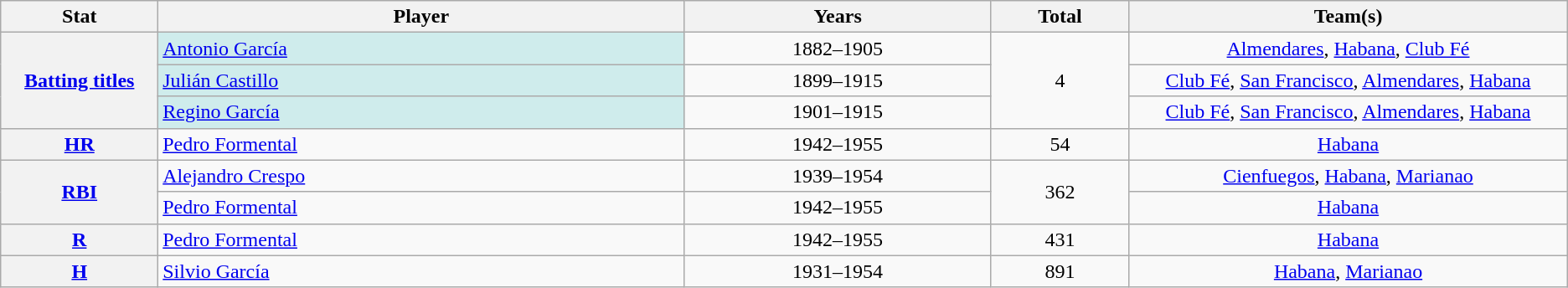<table class="wikitable" style="text-align:center;">
<tr>
<th scope="col" width="3%">Stat</th>
<th scope="col" width="12%">Player</th>
<th scope="col" width="7%">Years</th>
<th scope="col" width="3%">Total</th>
<th scope="col" width="10%">Team(s)</th>
</tr>
<tr>
<th scope="row" style="text-align:center;" rowspan="3"><a href='#'>Batting titles</a></th>
<td style="text-align:left; background:#cfecec;"> <a href='#'>Antonio García</a></td>
<td>1882–1905</td>
<td rowspan="3">4</td>
<td><a href='#'>Almendares</a>, <a href='#'>Habana</a>, <a href='#'>Club Fé</a></td>
</tr>
<tr>
<td style="text-align:left; background:#cfecec;"> <a href='#'>Julián Castillo</a></td>
<td>1899–1915</td>
<td><a href='#'>Club Fé</a>, <a href='#'>San Francisco</a>, <a href='#'>Almendares</a>, <a href='#'>Habana</a></td>
</tr>
<tr>
<td style="text-align:left; background:#cfecec;"> <a href='#'>Regino García</a></td>
<td>1901–1915</td>
<td><a href='#'>Club Fé</a>, <a href='#'>San Francisco</a>, <a href='#'>Almendares</a>, <a href='#'>Habana</a></td>
</tr>
<tr>
<th scope="row" style="text-align:center;"><a href='#'>HR</a></th>
<td style="text-align:left;"> <a href='#'>Pedro Formental</a></td>
<td>1942–1955</td>
<td>54</td>
<td><a href='#'>Habana</a></td>
</tr>
<tr>
<th scope="row" style="text-align:center;" rowspan="2"><a href='#'>RBI</a></th>
<td style="text-align:left;"> <a href='#'>Alejandro Crespo</a></td>
<td>1939–1954</td>
<td rowspan="2">362</td>
<td><a href='#'>Cienfuegos</a>, <a href='#'>Habana</a>, <a href='#'>Marianao</a></td>
</tr>
<tr>
<td style="text-align:left;"> <a href='#'>Pedro Formental</a></td>
<td>1942–1955</td>
<td><a href='#'>Habana</a></td>
</tr>
<tr>
<th scope="row" style="text-align:center;"><a href='#'>R</a></th>
<td style="text-align:left;"> <a href='#'>Pedro Formental</a></td>
<td>1942–1955</td>
<td>431</td>
<td><a href='#'>Habana</a></td>
</tr>
<tr>
<th scope="row" style="text-align:center;"><a href='#'>H</a></th>
<td style="text-align:left;"> <a href='#'>Silvio García</a></td>
<td>1931–1954</td>
<td>891</td>
<td><a href='#'>Habana</a>, <a href='#'>Marianao</a></td>
</tr>
</table>
